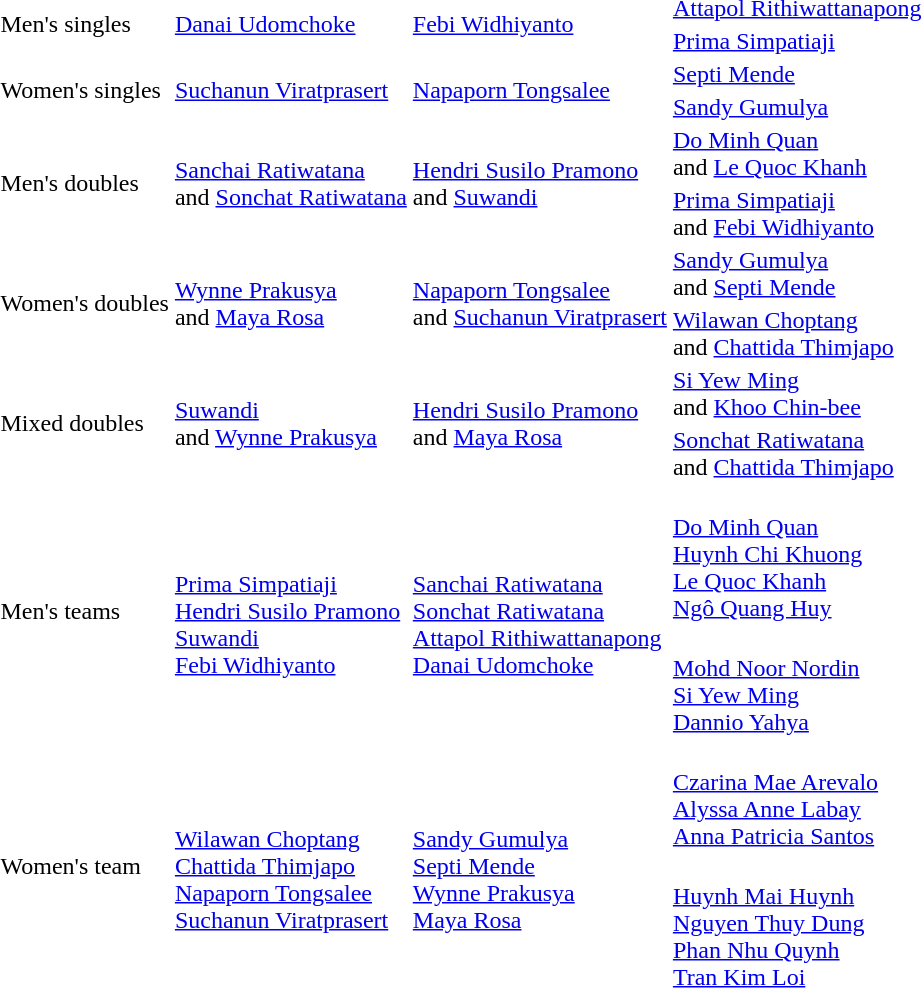<table>
<tr>
<td rowspan=2>Men's singles</td>
<td rowspan=2> <a href='#'>Danai Udomchoke</a></td>
<td rowspan=2> <a href='#'>Febi Widhiyanto</a></td>
<td> <a href='#'>Attapol Rithiwattanapong</a></td>
</tr>
<tr>
<td> <a href='#'>Prima Simpatiaji</a></td>
</tr>
<tr>
<td rowspan=2>Women's singles</td>
<td rowspan=2> <a href='#'>Suchanun Viratprasert</a></td>
<td rowspan=2> <a href='#'>Napaporn Tongsalee</a></td>
<td> <a href='#'>Septi Mende</a></td>
</tr>
<tr>
<td> <a href='#'>Sandy Gumulya</a></td>
</tr>
<tr>
<td rowspan=2>Men's doubles</td>
<td rowspan=2> <a href='#'>Sanchai Ratiwatana</a><br>and <a href='#'>Sonchat Ratiwatana</a></td>
<td rowspan=2> <a href='#'>Hendri Susilo Pramono</a><br>and <a href='#'>Suwandi</a></td>
<td> <a href='#'>Do Minh Quan</a><br>and <a href='#'>Le Quoc Khanh</a></td>
</tr>
<tr>
<td> <a href='#'>Prima Simpatiaji</a><br>and <a href='#'>Febi Widhiyanto</a></td>
</tr>
<tr>
<td rowspan=2>Women's doubles</td>
<td rowspan=2> <a href='#'>Wynne Prakusya</a><br>and <a href='#'>Maya Rosa</a></td>
<td rowspan=2> <a href='#'>Napaporn Tongsalee</a><br>and <a href='#'>Suchanun Viratprasert</a></td>
<td> <a href='#'>Sandy Gumulya</a><br>and <a href='#'>Septi Mende</a></td>
</tr>
<tr>
<td> <a href='#'>Wilawan Choptang</a><br>and <a href='#'>Chattida Thimjapo</a></td>
</tr>
<tr>
<td rowspan=2>Mixed doubles</td>
<td rowspan=2> <a href='#'>Suwandi</a><br>and <a href='#'>Wynne Prakusya</a></td>
<td rowspan=2> <a href='#'>Hendri Susilo Pramono</a><br>and <a href='#'>Maya Rosa</a></td>
<td> <a href='#'>Si Yew Ming</a><br>and <a href='#'>Khoo Chin-bee</a></td>
</tr>
<tr>
<td> <a href='#'>Sonchat Ratiwatana</a><br>and <a href='#'>Chattida Thimjapo</a></td>
</tr>
<tr>
<td rowspan=2>Men's teams</td>
<td rowspan=2><br><a href='#'>Prima Simpatiaji</a><br><a href='#'>Hendri Susilo Pramono</a><br><a href='#'>Suwandi</a><br><a href='#'>Febi Widhiyanto</a></td>
<td rowspan=2><br><a href='#'>Sanchai Ratiwatana</a><br><a href='#'>Sonchat Ratiwatana</a><br><a href='#'>Attapol Rithiwattanapong</a><br><a href='#'>Danai Udomchoke</a></td>
<td><br><a href='#'>Do Minh Quan</a><br><a href='#'>Huynh Chi Khuong</a><br><a href='#'>Le Quoc Khanh</a><br><a href='#'>Ngô Quang Huy</a></td>
</tr>
<tr>
<td><br><a href='#'>Mohd Noor Nordin</a><br><a href='#'>Si Yew Ming</a><br><a href='#'>Dannio Yahya</a></td>
</tr>
<tr>
<td rowspan=2>Women's team</td>
<td rowspan=2><br><a href='#'>Wilawan Choptang</a><br><a href='#'>Chattida Thimjapo</a><br><a href='#'>Napaporn Tongsalee</a><br><a href='#'>Suchanun Viratprasert</a></td>
<td rowspan=2><br><a href='#'>Sandy Gumulya</a><br><a href='#'>Septi Mende</a><br><a href='#'>Wynne Prakusya</a><br><a href='#'>Maya Rosa</a></td>
<td><br><a href='#'>Czarina Mae Arevalo</a><br><a href='#'>Alyssa Anne Labay</a><br><a href='#'>Anna Patricia Santos</a></td>
</tr>
<tr>
<td><br><a href='#'>Huynh Mai Huynh</a><br><a href='#'>Nguyen Thuy Dung</a><br><a href='#'>Phan Nhu Quynh</a><br><a href='#'>Tran Kim Loi</a></td>
</tr>
</table>
